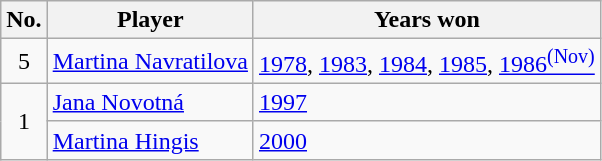<table class="wikitable">
<tr>
<th>No.</th>
<th>Player</th>
<th>Years won</th>
</tr>
<tr>
<td style="text-align:center">5</td>
<td> <a href='#'>Martina Navratilova</a></td>
<td><a href='#'>1978</a>, <a href='#'>1983</a>, <a href='#'>1984</a>, <a href='#'>1985</a>, <a href='#'>1986<sup>(Nov)</sup></a></td>
</tr>
<tr>
<td rowspan="2" style="text-align:center">1</td>
<td> <a href='#'>Jana Novotná</a></td>
<td><a href='#'>1997</a></td>
</tr>
<tr>
<td> <a href='#'>Martina Hingis</a></td>
<td><a href='#'>2000</a></td>
</tr>
</table>
